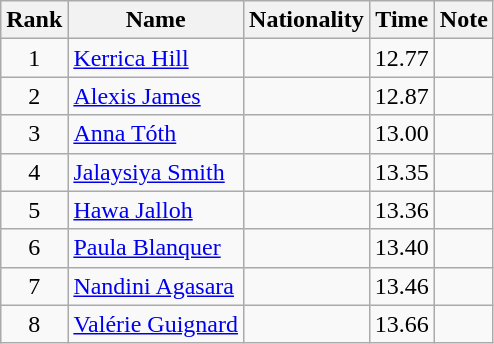<table class="wikitable sortable" style="text-align:center">
<tr>
<th>Rank</th>
<th>Name</th>
<th>Nationality</th>
<th>Time</th>
<th>Note</th>
</tr>
<tr>
<td>1</td>
<td align=left><a href='#'>Kerrica Hill</a></td>
<td align=left></td>
<td>12.77</td>
<td></td>
</tr>
<tr>
<td>2</td>
<td align=left><a href='#'>Alexis James</a></td>
<td align=left></td>
<td>12.87</td>
<td></td>
</tr>
<tr>
<td>3</td>
<td align=left><a href='#'>Anna Tóth</a></td>
<td align=left></td>
<td>13.00</td>
<td></td>
</tr>
<tr>
<td>4</td>
<td align=left><a href='#'>Jalaysiya Smith</a></td>
<td align=left></td>
<td>13.35</td>
<td></td>
</tr>
<tr>
<td>5</td>
<td align=left><a href='#'>Hawa Jalloh</a></td>
<td align=left></td>
<td>13.36</td>
<td></td>
</tr>
<tr>
<td>6</td>
<td align=left><a href='#'>Paula Blanquer</a></td>
<td align=left></td>
<td>13.40</td>
<td></td>
</tr>
<tr>
<td>7</td>
<td align=left><a href='#'>Nandini Agasara</a></td>
<td align=left></td>
<td>13.46</td>
<td></td>
</tr>
<tr>
<td>8</td>
<td align=left><a href='#'>Valérie Guignard</a></td>
<td align=left></td>
<td>13.66</td>
<td></td>
</tr>
</table>
